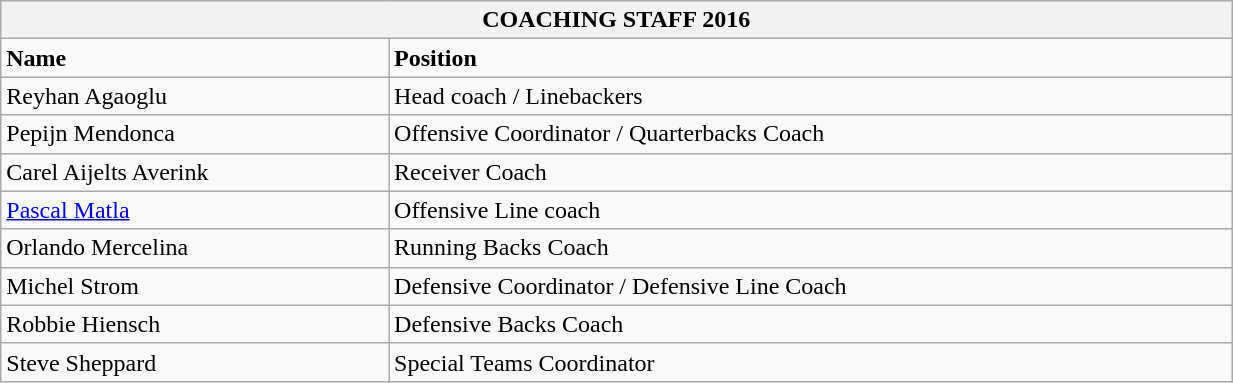<table class="wikitable" style="width:65%;">
<tr>
<th colspan="5"><strong>COACHING STAFF 2016</strong></th>
</tr>
<tr style="text-align:left;">
<td><strong>Name</strong></td>
<td><strong>Position</strong></td>
</tr>
<tr style="text-align:left;">
<td>Reyhan Agaoglu</td>
<td>Head coach / Linebackers</td>
</tr>
<tr style="text-align:left;">
<td>Pepijn Mendonca</td>
<td>Offensive Coordinator / Quarterbacks Coach</td>
</tr>
<tr style="text-align:left;">
<td>Carel Aijelts Averink</td>
<td>Receiver Coach</td>
</tr>
<tr style="text-align:left;">
<td><a href='#'>Pascal Matla</a></td>
<td>Offensive Line coach</td>
</tr>
<tr style="text-align:left;">
<td>Orlando Mercelina</td>
<td>Running Backs Coach</td>
</tr>
<tr>
<td style="text-align:left;">Michel Strom</td>
<td style="text-align:left;">Defensive Coordinator / Defensive Line Coach</td>
</tr>
<tr style="text-align:left;">
<td>Robbie Hiensch</td>
<td>Defensive Backs Coach</td>
</tr>
<tr style="text-align:left;">
<td>Steve Sheppard</td>
<td>Special Teams Coordinator</td>
</tr>
</table>
